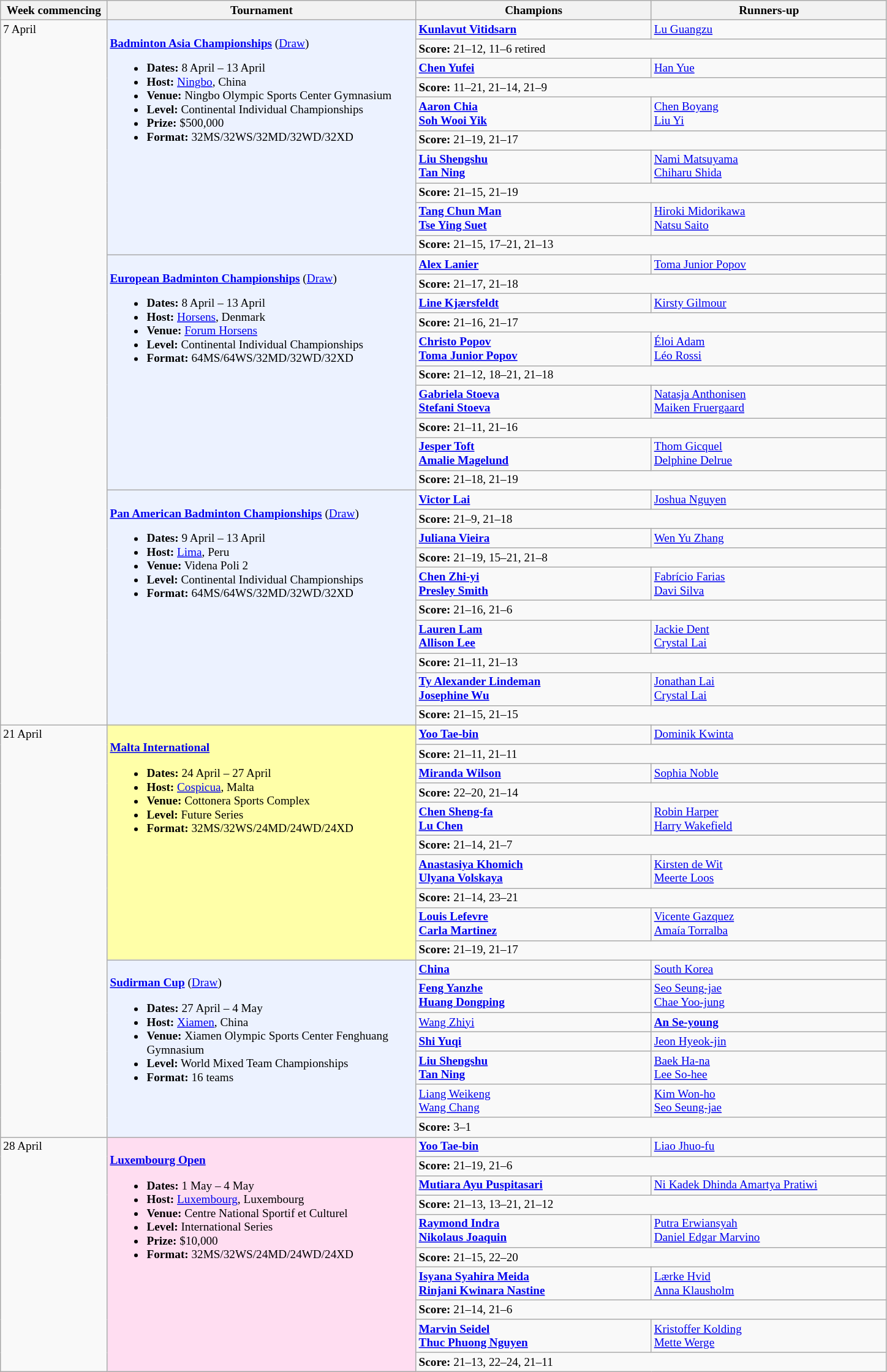<table class="wikitable" style="font-size:80%">
<tr>
<th width="110">Week commencing</th>
<th width="330">Tournament</th>
<th width="250">Champions</th>
<th width="250">Runners-up</th>
</tr>
<tr valign="top">
<td rowspan="30">7 April</td>
<td bgcolor="#ECF2FF" rowspan="10"><br><strong><a href='#'>Badminton Asia Championships</a></strong> (<a href='#'>Draw</a>)<ul><li><strong>Dates:</strong> 8 April – 13 April</li><li><strong>Host:</strong> <a href='#'>Ningbo</a>, China</li><li><strong>Venue:</strong> Ningbo Olympic Sports Center Gymnasium</li><li><strong>Level:</strong> Continental Individual Championships</li><li><strong>Prize:</strong> $500,000</li><li><strong>Format:</strong> 32MS/32WS/32MD/32WD/32XD</li></ul></td>
<td><strong> <a href='#'>Kunlavut Vitidsarn</a></strong></td>
<td> <a href='#'>Lu Guangzu</a></td>
</tr>
<tr>
<td colspan="2"><strong>Score:</strong> 21–12, 11–6 retired</td>
</tr>
<tr valign="top">
<td><strong> <a href='#'>Chen Yufei</a></strong></td>
<td> <a href='#'>Han Yue</a></td>
</tr>
<tr>
<td colspan="2"><strong>Score:</strong> 11–21, 21–14, 21–9</td>
</tr>
<tr valign="top">
<td><strong> <a href='#'>Aaron Chia</a><br> <a href='#'>Soh Wooi Yik</a></strong></td>
<td> <a href='#'>Chen Boyang</a><br> <a href='#'>Liu Yi</a></td>
</tr>
<tr>
<td colspan="2"><strong>Score:</strong> 21–19, 21–17</td>
</tr>
<tr valign="top">
<td><strong> <a href='#'>Liu Shengshu</a><br> <a href='#'>Tan Ning</a></strong></td>
<td> <a href='#'>Nami Matsuyama</a><br> <a href='#'>Chiharu Shida</a></td>
</tr>
<tr>
<td colspan="2"><strong>Score:</strong> 21–15, 21–19</td>
</tr>
<tr valign="top">
<td><strong> <a href='#'>Tang Chun Man</a><br> <a href='#'>Tse Ying Suet</a></strong></td>
<td> <a href='#'>Hiroki Midorikawa</a><br> <a href='#'>Natsu Saito</a></td>
</tr>
<tr>
<td colspan="2"><strong>Score:</strong> 21–15, 17–21, 21–13</td>
</tr>
<tr valign="top">
<td bgcolor="#ECF2FF" rowspan="10"><br><strong><a href='#'>European Badminton Championships</a></strong> (<a href='#'>Draw</a>)<ul><li><strong>Dates:</strong> 8 April – 13 April</li><li><strong>Host:</strong> <a href='#'>Horsens</a>, Denmark</li><li><strong>Venue:</strong> <a href='#'>Forum Horsens</a></li><li><strong>Level:</strong> Continental Individual Championships</li><li><strong>Format:</strong> 64MS/64WS/32MD/32WD/32XD</li></ul></td>
<td><strong> <a href='#'>Alex Lanier</a></strong></td>
<td> <a href='#'>Toma Junior Popov</a></td>
</tr>
<tr>
<td colspan="2"><strong>Score:</strong> 21–17, 21–18</td>
</tr>
<tr valign="top">
<td><strong> <a href='#'>Line Kjærsfeldt</a></strong></td>
<td> <a href='#'>Kirsty Gilmour</a></td>
</tr>
<tr>
<td colspan="2"><strong>Score:</strong> 21–16, 21–17</td>
</tr>
<tr valign="top">
<td><strong> <a href='#'>Christo Popov</a><br> <a href='#'>Toma Junior Popov</a></strong></td>
<td> <a href='#'>Éloi Adam</a><br> <a href='#'>Léo Rossi</a></td>
</tr>
<tr>
<td colspan="2"><strong>Score:</strong> 21–12, 18–21, 21–18</td>
</tr>
<tr valign="top">
<td><strong> <a href='#'>Gabriela Stoeva</a><br> <a href='#'>Stefani Stoeva</a></strong></td>
<td> <a href='#'>Natasja Anthonisen</a> <br> <a href='#'>Maiken Fruergaard</a></td>
</tr>
<tr>
<td colspan="2"><strong>Score:</strong> 21–11, 21–16</td>
</tr>
<tr valign="top">
<td><strong> <a href='#'>Jesper Toft</a><br> <a href='#'>Amalie Magelund</a></strong></td>
<td> <a href='#'>Thom Gicquel</a><br> <a href='#'>Delphine Delrue</a></td>
</tr>
<tr>
<td colspan="2"><strong>Score:</strong> 21–18, 21–19</td>
</tr>
<tr valign="top">
<td bgcolor="#ECF2FF" rowspan="10"><br><strong><a href='#'>Pan American Badminton Championships</a></strong> (<a href='#'>Draw</a>)<ul><li><strong>Dates:</strong> 9 April – 13 April</li><li><strong>Host:</strong> <a href='#'>Lima</a>, Peru</li><li><strong>Venue:</strong> Videna Poli 2</li><li><strong>Level:</strong> Continental Individual Championships</li><li><strong>Format:</strong> 64MS/64WS/32MD/32WD/32XD</li></ul></td>
<td><strong> <a href='#'>Victor Lai</a></strong></td>
<td> <a href='#'>Joshua Nguyen</a></td>
</tr>
<tr>
<td colspan="2"><strong>Score:</strong> 21–9, 21–18</td>
</tr>
<tr valign="top">
<td><strong> <a href='#'>Juliana Vieira</a></strong></td>
<td> <a href='#'>Wen Yu Zhang</a></td>
</tr>
<tr>
<td colspan="2"><strong>Score:</strong> 21–19, 15–21, 21–8</td>
</tr>
<tr valign="top">
<td><strong> <a href='#'>Chen Zhi-yi</a><br> <a href='#'>Presley Smith</a></strong></td>
<td> <a href='#'>Fabrício Farias</a><br> <a href='#'>Davi Silva</a></td>
</tr>
<tr>
<td colspan="2"><strong>Score:</strong> 21–16, 21–6</td>
</tr>
<tr valign="top">
<td><strong> <a href='#'>Lauren Lam</a><br> <a href='#'>Allison Lee</a></strong></td>
<td> <a href='#'>Jackie Dent</a><br> <a href='#'>Crystal Lai</a></td>
</tr>
<tr>
<td colspan="2"><strong>Score:</strong> 21–11, 21–13</td>
</tr>
<tr valign="top">
<td><strong> <a href='#'>Ty Alexander Lindeman</a><br> <a href='#'>Josephine Wu</a></strong></td>
<td> <a href='#'>Jonathan Lai</a><br> <a href='#'>Crystal Lai</a></td>
</tr>
<tr>
<td colspan="2"><strong>Score:</strong> 21–15, 21–15</td>
</tr>
<tr valign="top">
<td rowspan="17">21 April</td>
<td bgcolor="#FFFFA8" rowspan="10"><br><strong><a href='#'>Malta International</a></strong><ul><li><strong>Dates:</strong> 24 April – 27 April</li><li><strong>Host:</strong> <a href='#'>Cospicua</a>, Malta</li><li><strong>Venue:</strong> Cottonera Sports Complex</li><li><strong>Level:</strong> Future Series</li><li><strong>Format:</strong> 32MS/32WS/24MD/24WD/24XD</li></ul></td>
<td><strong> <a href='#'>Yoo Tae-bin</a></strong></td>
<td> <a href='#'>Dominik Kwinta</a></td>
</tr>
<tr>
<td colspan="2"><strong>Score:</strong> 21–11, 21–11</td>
</tr>
<tr valign="top">
<td><strong> <a href='#'>Miranda Wilson</a></strong></td>
<td> <a href='#'>Sophia Noble</a></td>
</tr>
<tr>
<td colspan="2"><strong>Score:</strong> 22–20, 21–14</td>
</tr>
<tr valign="top">
<td><strong> <a href='#'>Chen Sheng-fa</a><br> <a href='#'>Lu Chen</a></strong></td>
<td> <a href='#'>Robin Harper</a><br> <a href='#'>Harry Wakefield</a></td>
</tr>
<tr>
<td colspan="2"><strong>Score:</strong> 21–14, 21–7</td>
</tr>
<tr valign="top">
<td><strong> <a href='#'>Anastasiya Khomich</a><br> <a href='#'>Ulyana Volskaya</a></strong></td>
<td> <a href='#'>Kirsten de Wit</a><br> <a href='#'>Meerte Loos</a></td>
</tr>
<tr>
<td colspan="2"><strong>Score:</strong> 21–14, 23–21</td>
</tr>
<tr valign="top">
<td><strong> <a href='#'>Louis Lefevre</a><br> <a href='#'>Carla Martinez</a></strong></td>
<td> <a href='#'>Vicente Gazquez</a><br> <a href='#'>Amaía Torralba</a></td>
</tr>
<tr>
<td colspan="2"><strong>Score:</strong> 21–19, 21–17</td>
</tr>
<tr valign="top">
<td rowspan="7" bgcolor="#ECF2FF"><br><strong><a href='#'>Sudirman Cup</a></strong> (<a href='#'>Draw</a>)<ul><li><strong>Dates:</strong> 27 April – 4 May</li><li><strong>Host:</strong> <a href='#'>Xiamen</a>, China</li><li><strong>Venue:</strong> Xiamen Olympic Sports Center Fenghuang Gymnasium</li><li><strong>Level:</strong> World Mixed Team Championships</li><li><strong>Format:</strong> 16 teams</li></ul></td>
<td><strong> <a href='#'>China</a></strong></td>
<td> <a href='#'>South Korea</a></td>
</tr>
<tr>
<td><strong><a href='#'>Feng Yanzhe</a> <br> <a href='#'>Huang Dongping</a></strong></td>
<td><a href='#'>Seo Seung-jae</a> <br> <a href='#'>Chae Yoo-jung</a></td>
</tr>
<tr>
<td><a href='#'>Wang Zhiyi</a></td>
<td><strong><a href='#'>An Se-young</a></strong></td>
</tr>
<tr>
<td><strong><a href='#'>Shi Yuqi</a></strong></td>
<td><a href='#'>Jeon Hyeok-jin</a></td>
</tr>
<tr>
<td><strong><a href='#'>Liu Shengshu</a> <br> <a href='#'>Tan Ning</a></strong></td>
<td><a href='#'>Baek Ha-na</a> <br> <a href='#'>Lee So-hee</a></td>
</tr>
<tr>
<td><a href='#'>Liang Weikeng</a> <br> <a href='#'>Wang Chang</a></td>
<td><a href='#'>Kim Won-ho</a> <br> <a href='#'>Seo Seung-jae</a></td>
</tr>
<tr>
<td colspan="2"><strong>Score:</strong> 3–1</td>
</tr>
<tr valign="top">
<td rowspan="10">28 April</td>
<td bgcolor="#FFDDF1" rowspan="10"><br><strong><a href='#'>Luxembourg Open</a></strong><ul><li><strong>Dates:</strong> 1 May – 4 May</li><li><strong>Host:</strong> <a href='#'>Luxembourg</a>, Luxembourg</li><li><strong>Venue:</strong> Centre National Sportif et Culturel</li><li><strong>Level:</strong> International Series</li><li><strong>Prize:</strong> $10,000</li><li><strong>Format:</strong> 32MS/32WS/24MD/24WD/24XD</li></ul></td>
<td><strong> <a href='#'>Yoo Tae-bin</a></strong></td>
<td> <a href='#'>Liao Jhuo-fu</a></td>
</tr>
<tr>
<td colspan="2"><strong>Score:</strong> 21–19, 21–6</td>
</tr>
<tr valign="top">
<td><strong> <a href='#'>Mutiara Ayu Puspitasari</a></strong></td>
<td> <a href='#'>Ni Kadek Dhinda Amartya Pratiwi</a></td>
</tr>
<tr>
<td colspan="2"><strong>Score:</strong> 21–13, 13–21, 21–12</td>
</tr>
<tr valign="top">
<td><strong> <a href='#'>Raymond Indra</a><br> <a href='#'>Nikolaus Joaquin</a></strong></td>
<td> <a href='#'>Putra Erwiansyah</a><br> <a href='#'>Daniel Edgar Marvino</a></td>
</tr>
<tr>
<td colspan="2"><strong>Score:</strong> 21–15, 22–20</td>
</tr>
<tr valign="top">
<td><strong> <a href='#'>Isyana Syahira Meida</a><br> <a href='#'>Rinjani Kwinara Nastine</a></strong></td>
<td> <a href='#'>Lærke Hvid</a><br> <a href='#'>Anna Klausholm</a></td>
</tr>
<tr>
<td colspan="2"><strong>Score:</strong> 21–14, 21–6</td>
</tr>
<tr valign="top">
<td><strong> <a href='#'>Marvin Seidel</a><br> <a href='#'>Thuc Phuong Nguyen</a></strong></td>
<td> <a href='#'>Kristoffer Kolding</a><br> <a href='#'>Mette Werge</a></td>
</tr>
<tr>
<td colspan="2"><strong>Score:</strong> 21–13, 22–24, 21–11</td>
</tr>
</table>
